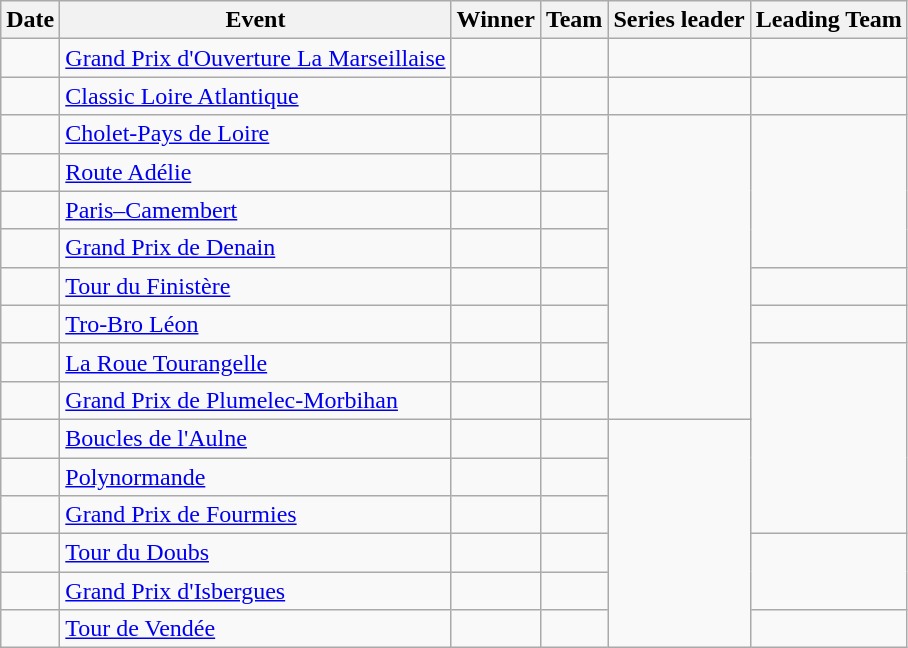<table class="wikitable sortable">
<tr>
<th>Date</th>
<th>Event</th>
<th>Winner</th>
<th>Team</th>
<th class="unsortable">Series leader</th>
<th class="unsortable">Leading Team</th>
</tr>
<tr>
<td></td>
<td><a href='#'>Grand Prix d'Ouverture La Marseillaise</a></td>
<td></td>
<td></td>
<td></td>
<td></td>
</tr>
<tr>
<td></td>
<td><a href='#'>Classic Loire Atlantique</a></td>
<td></td>
<td></td>
<td></td>
<td></td>
</tr>
<tr>
<td></td>
<td><a href='#'>Cholet-Pays de Loire</a></td>
<td></td>
<td></td>
<td rowspan=8></td>
<td rowspan=4></td>
</tr>
<tr>
<td></td>
<td><a href='#'>Route Adélie</a></td>
<td></td>
<td></td>
</tr>
<tr>
<td></td>
<td><a href='#'>Paris–Camembert</a></td>
<td></td>
<td></td>
</tr>
<tr>
<td></td>
<td><a href='#'>Grand Prix de Denain</a></td>
<td></td>
<td></td>
</tr>
<tr>
<td></td>
<td><a href='#'>Tour du Finistère</a></td>
<td></td>
<td></td>
<td></td>
</tr>
<tr>
<td></td>
<td><a href='#'>Tro-Bro Léon</a></td>
<td></td>
<td></td>
<td></td>
</tr>
<tr>
<td></td>
<td><a href='#'>La Roue Tourangelle</a></td>
<td></td>
<td></td>
<td rowspan=5></td>
</tr>
<tr>
<td></td>
<td><a href='#'>Grand Prix de Plumelec-Morbihan</a></td>
<td></td>
<td></td>
</tr>
<tr>
<td></td>
<td><a href='#'>Boucles de l'Aulne</a></td>
<td></td>
<td></td>
<td rowspan=6></td>
</tr>
<tr>
<td></td>
<td><a href='#'>Polynormande</a></td>
<td></td>
<td></td>
</tr>
<tr>
<td></td>
<td><a href='#'>Grand Prix de Fourmies</a></td>
<td></td>
<td></td>
</tr>
<tr>
<td></td>
<td><a href='#'>Tour du Doubs</a></td>
<td></td>
<td></td>
<td rowspan=2></td>
</tr>
<tr>
<td></td>
<td><a href='#'>Grand Prix d'Isbergues</a></td>
<td></td>
<td></td>
</tr>
<tr>
<td></td>
<td><a href='#'>Tour de Vendée</a></td>
<td></td>
<td></td>
<td></td>
</tr>
</table>
